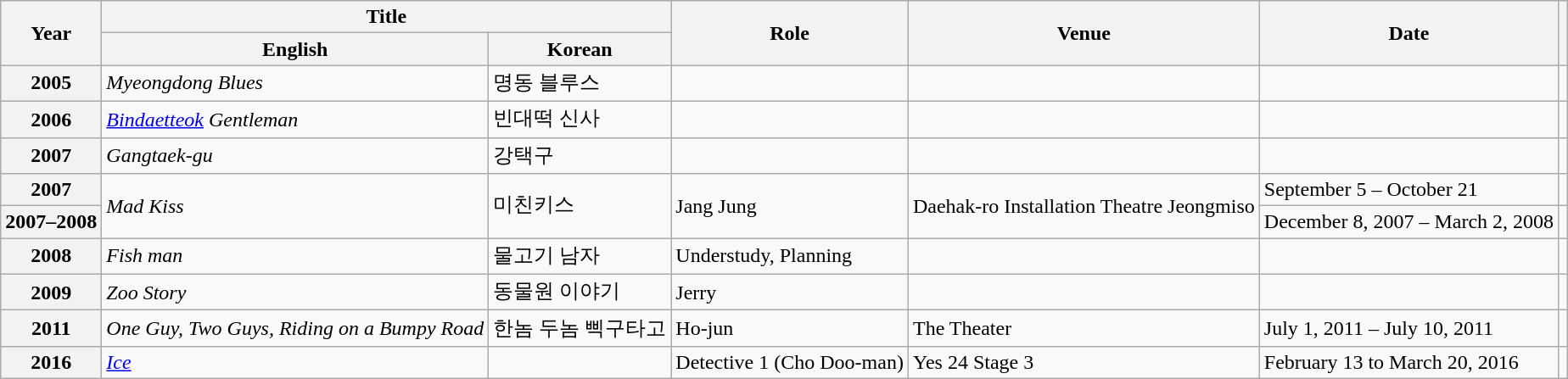<table class="wikitable plainrowheaders sortable" style="text-align:left; font-size:100%">
<tr>
<th rowspan="2" scope="col">Year</th>
<th colspan="2" scope="col">Title</th>
<th rowspan="2" scope="col">Role</th>
<th rowspan="2" scope="col" class="unsortable">Venue</th>
<th rowspan="2" scope="col">Date</th>
<th rowspan="2" scope="col" class="unsortable"></th>
</tr>
<tr>
<th>English</th>
<th>Korean</th>
</tr>
<tr>
<th scope="row">2005</th>
<td><em>Myeongdong Blues</em></td>
<td>명동 블루스</td>
<td></td>
<td></td>
<td></td>
<td></td>
</tr>
<tr>
<th scope="row">2006</th>
<td><em><a href='#'>Bindaetteok</a></em> <em>Gentleman</em></td>
<td>빈대떡 신사</td>
<td></td>
<td></td>
<td></td>
<td></td>
</tr>
<tr>
<th scope="row">2007</th>
<td><em>Gangtaek-gu</em></td>
<td>강택구</td>
<td></td>
<td></td>
<td></td>
<td></td>
</tr>
<tr>
<th scope="row">2007</th>
<td rowspan="2"><em>Mad Kiss</em></td>
<td rowspan="2">미친키스</td>
<td rowspan="2">Jang Jung</td>
<td rowspan="2">Daehak-ro Installation Theatre Jeongmiso</td>
<td>September 5 – October 21</td>
<td></td>
</tr>
<tr>
<th scope="row">2007–2008</th>
<td>December 8, 2007 – March 2, 2008</td>
<td></td>
</tr>
<tr>
<th scope="row">2008</th>
<td><em>Fish man</em></td>
<td>물고기 남자</td>
<td>Understudy, Planning</td>
<td></td>
<td></td>
<td></td>
</tr>
<tr>
<th scope="row">2009</th>
<td><em>Zoo Story</em></td>
<td>동물원 이야기</td>
<td>Jerry</td>
<td></td>
<td></td>
<td></td>
</tr>
<tr>
<th scope="row">2011</th>
<td><em>One Guy, Two Guys, Riding on a Bumpy Road</em></td>
<td>한놈 두놈 삑구타고</td>
<td>Ho-jun</td>
<td>The Theater</td>
<td>July 1, 2011 – July 10, 2011</td>
<td></td>
</tr>
<tr>
<th scope="row">2016</th>
<td><em><a href='#'>Ice</a></em></td>
<td></td>
<td>Detective 1 (Cho Doo-man)</td>
<td>Yes 24 Stage 3</td>
<td>February 13 to March 20, 2016</td>
<td style="text-align:center"></td>
</tr>
</table>
